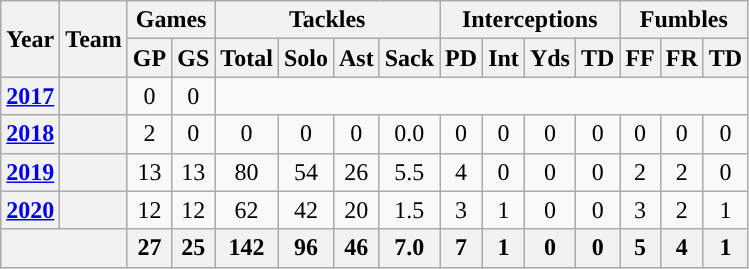<table class="wikitable" style="text-align:center;">
<tr>
<th rowspan="2">Year</th>
<th rowspan="2">Team</th>
<th colspan="2">Games</th>
<th colspan="4">Tackles</th>
<th colspan="4">Interceptions</th>
<th colspan="3">Fumbles</th>
</tr>
<tr>
<th>GP</th>
<th>GS</th>
<th>Total</th>
<th>Solo</th>
<th>Ast</th>
<th>Sack</th>
<th>PD</th>
<th>Int</th>
<th>Yds</th>
<th>TD</th>
<th>FF</th>
<th>FR</th>
<th>TD</th>
</tr>
<tr>
<th><a href='#'>2017</a></th>
<th><a href='#'></a></th>
<td>0</td>
<td>0</td>
<td colspan="11"></td>
</tr>
<tr>
<th><a href='#'>2018</a></th>
<th><a href='#'></a></th>
<td>2</td>
<td>0</td>
<td>0</td>
<td>0</td>
<td>0</td>
<td>0.0</td>
<td>0</td>
<td>0</td>
<td>0</td>
<td>0</td>
<td>0</td>
<td>0</td>
<td>0</td>
</tr>
<tr>
<th><a href='#'>2019</a></th>
<th><a href='#'></a></th>
<td>13</td>
<td>13</td>
<td>80</td>
<td>54</td>
<td>26</td>
<td>5.5</td>
<td>4</td>
<td>0</td>
<td>0</td>
<td>0</td>
<td>2</td>
<td>2</td>
<td>0</td>
</tr>
<tr>
<th><a href='#'>2020</a></th>
<th><a href='#'></a></th>
<td>12</td>
<td>12</td>
<td>62</td>
<td>42</td>
<td>20</td>
<td>1.5</td>
<td>3</td>
<td>1</td>
<td>0</td>
<td>0</td>
<td>3</td>
<td>2</td>
<td>1</td>
</tr>
<tr>
<th align=center colspan="2"></th>
<th>27</th>
<th>25</th>
<th>142</th>
<th>96</th>
<th>46</th>
<th>7.0</th>
<th>7</th>
<th>1</th>
<th>0</th>
<th>0</th>
<th>5</th>
<th>4</th>
<th>1</th>
</tr>
</table>
